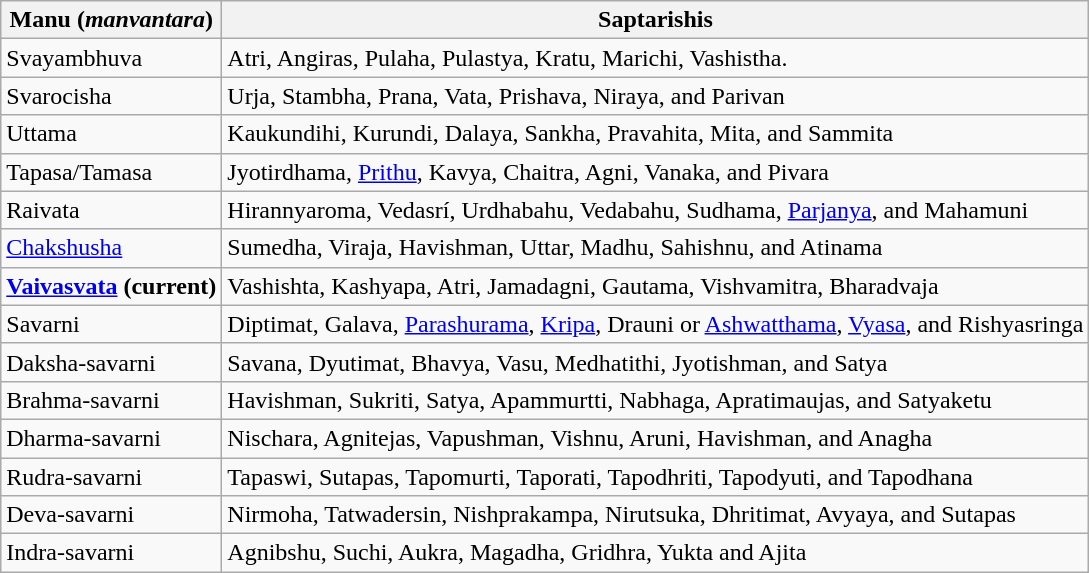<table class="wikitable">
<tr>
<th>Manu (<em>manvantara</em>)</th>
<th>Saptarishis</th>
</tr>
<tr>
<td>Svayambhuva</td>
<td> Atri, Angiras, Pulaha, Pulastya, Kratu, Marichi, Vashistha.</td>
</tr>
<tr>
<td>Svarocisha</td>
<td>Urja, Stambha, Prana, Vata, Prishava, Niraya, and Parivan</td>
</tr>
<tr>
<td>Uttama</td>
<td>Kaukundihi, Kurundi, Dalaya, Sankha, Pravahita, Mita, and Sammita</td>
</tr>
<tr>
<td>Tapasa/Tamasa</td>
<td>Jyotirdhama, <a href='#'>Prithu</a>, Kavya, Chaitra, Agni, Vanaka, and Pivara</td>
</tr>
<tr>
<td>Raivata</td>
<td>Hirannyaroma, Vedasrí, Urdhabahu, Vedabahu, Sudhama, <a href='#'>Parjanya</a>, and Mahamuni</td>
</tr>
<tr>
<td><a href='#'>Chakshusha</a></td>
<td>Sumedha, Viraja, Havishman, Uttar, Madhu, Sahishnu, and Atinama</td>
</tr>
<tr>
<td><strong><a href='#'>Vaivasvata</a> (current)</strong></td>
<td>Vashishta, Kashyapa, Atri, Jamadagni, Gautama, Vishvamitra, Bharadvaja</td>
</tr>
<tr>
<td>Savarni</td>
<td>Diptimat, Galava, <a href='#'>Parashurama</a>, <a href='#'>Kripa</a>, Drauni or <a href='#'>Ashwatthama</a>, <a href='#'>Vyasa</a>, and Rishyasringa</td>
</tr>
<tr>
<td>Daksha-savarni</td>
<td>Savana, Dyutimat, Bhavya, Vasu, Medhatithi, Jyotishman, and Satya</td>
</tr>
<tr>
<td>Brahma-savarni</td>
<td>Havishman, Sukriti, Satya, Apammurtti, Nabhaga, Apratimaujas, and Satyaketu</td>
</tr>
<tr>
<td>Dharma-savarni</td>
<td>Nischara, Agnitejas, Vapushman, Vishnu, Aruni, Havishman, and Anagha</td>
</tr>
<tr>
<td>Rudra-savarni</td>
<td>Tapaswi, Sutapas, Tapomurti, Taporati, Tapodhriti, Tapodyuti, and Tapodhana</td>
</tr>
<tr>
<td>Deva-savarni</td>
<td>Nirmoha, Tatwadersin, Nishprakampa, Nirutsuka, Dhritimat, Avyaya, and Sutapas</td>
</tr>
<tr>
<td>Indra-savarni</td>
<td>Agnibshu, Suchi, Aukra, Magadha, Gridhra, Yukta and Ajita</td>
</tr>
</table>
